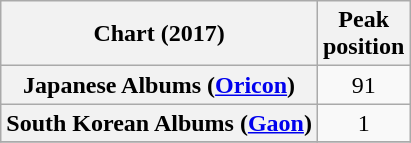<table class="wikitable plainrowheaders" style="text-align:center">
<tr>
<th scope="col">Chart (2017)</th>
<th scope="col">Peak<br> position</th>
</tr>
<tr>
<th scope="row">Japanese Albums (<a href='#'>Oricon</a>)</th>
<td>91</td>
</tr>
<tr>
<th scope="row">South Korean Albums (<a href='#'>Gaon</a>)</th>
<td>1</td>
</tr>
<tr>
</tr>
</table>
